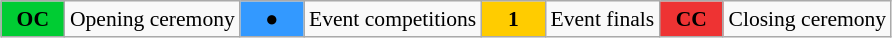<table class="wikitable" style="margin:0.5em auto; font-size:90%; position:relative;">
<tr>
<td style="width:2.5em; background:#00cc33; text-align:center"><strong>OC</strong></td>
<td>Opening ceremony</td>
<td style="width:2.5em; background:#3399ff; text-align:center">●</td>
<td>Event competitions</td>
<td style="width:2.5em; background:#ffcc00; text-align:center"><strong>1</strong></td>
<td>Event finals</td>
<td style="width:2.5em; background:#ee3333; text-align:center"><strong>CC</strong></td>
<td>Closing ceremony</td>
</tr>
</table>
